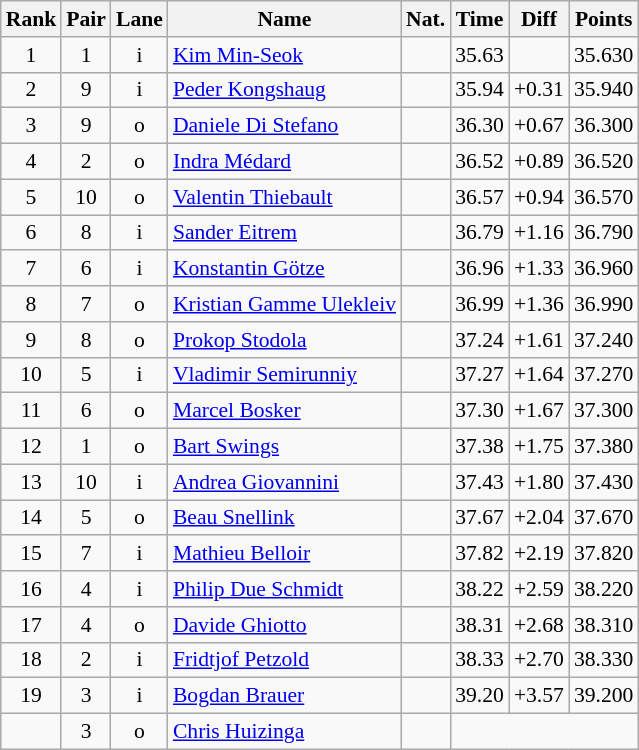<table class="wikitable sortable" style="text-align:center; font-size:90%">
<tr>
<th>Rank</th>
<th>Pair</th>
<th>Lane</th>
<th>Name</th>
<th>Nat.</th>
<th>Time</th>
<th>Diff</th>
<th>Points</th>
</tr>
<tr>
<td>1</td>
<td>1</td>
<td>i</td>
<td align=left><a href='#'>Kim Min-Seok</a></td>
<td></td>
<td>35.63</td>
<td></td>
<td>35.630</td>
</tr>
<tr>
<td>2</td>
<td>9</td>
<td>i</td>
<td align=left><a href='#'>Peder Kongshaug</a></td>
<td></td>
<td>35.94</td>
<td>+0.31</td>
<td>35.940</td>
</tr>
<tr>
<td>3</td>
<td>9</td>
<td>o</td>
<td align=left><a href='#'>Daniele Di Stefano</a></td>
<td></td>
<td>36.30</td>
<td>+0.67</td>
<td>36.300</td>
</tr>
<tr>
<td>4</td>
<td>2</td>
<td>o</td>
<td align=left><a href='#'>Indra Médard</a></td>
<td></td>
<td>36.52</td>
<td>+0.89</td>
<td>36.520</td>
</tr>
<tr>
<td>5</td>
<td>10</td>
<td>o</td>
<td align=left><a href='#'>Valentin Thiebault</a></td>
<td></td>
<td>36.57</td>
<td>+0.94</td>
<td>36.570</td>
</tr>
<tr>
<td>6</td>
<td>8</td>
<td>i</td>
<td align=left><a href='#'>Sander Eitrem</a></td>
<td></td>
<td>36.79</td>
<td>+1.16</td>
<td>36.790</td>
</tr>
<tr>
<td>7</td>
<td>6</td>
<td>i</td>
<td align=left><a href='#'>Konstantin Götze</a></td>
<td></td>
<td>36.96</td>
<td>+1.33</td>
<td>36.960</td>
</tr>
<tr>
<td>8</td>
<td>7</td>
<td>o</td>
<td align=left><a href='#'>Kristian Gamme Ulekleiv</a></td>
<td></td>
<td>36.99</td>
<td>+1.36</td>
<td>36.990</td>
</tr>
<tr>
<td>9</td>
<td>8</td>
<td>o</td>
<td align=left><a href='#'>Prokop Stodola</a></td>
<td></td>
<td>37.24</td>
<td>+1.61</td>
<td>37.240</td>
</tr>
<tr>
<td>10</td>
<td>5</td>
<td>i</td>
<td align=left><a href='#'>Vladimir Semirunniy</a></td>
<td></td>
<td>37.27</td>
<td>+1.64</td>
<td>37.270</td>
</tr>
<tr>
<td>11</td>
<td>6</td>
<td>o</td>
<td align=left><a href='#'>Marcel Bosker</a></td>
<td></td>
<td>37.30</td>
<td>+1.67</td>
<td>37.300</td>
</tr>
<tr>
<td>12</td>
<td>1</td>
<td>o</td>
<td align=left><a href='#'>Bart Swings</a></td>
<td></td>
<td>37.38</td>
<td>+1.75</td>
<td>37.380</td>
</tr>
<tr>
<td>13</td>
<td>10</td>
<td>i</td>
<td align=left><a href='#'>Andrea Giovannini</a></td>
<td></td>
<td>37.43</td>
<td>+1.80</td>
<td>37.430</td>
</tr>
<tr>
<td>14</td>
<td>5</td>
<td>o</td>
<td align=left><a href='#'>Beau Snellink</a></td>
<td></td>
<td>37.67</td>
<td>+2.04</td>
<td>37.670</td>
</tr>
<tr>
<td>15</td>
<td>7</td>
<td>i</td>
<td align=left><a href='#'>Mathieu Belloir</a></td>
<td></td>
<td>37.82</td>
<td>+2.19</td>
<td>37.820</td>
</tr>
<tr>
<td>16</td>
<td>4</td>
<td>i</td>
<td align=left><a href='#'>Philip Due Schmidt</a></td>
<td></td>
<td>38.22</td>
<td>+2.59</td>
<td>38.220</td>
</tr>
<tr>
<td>17</td>
<td>4</td>
<td>o</td>
<td align=left><a href='#'>Davide Ghiotto</a></td>
<td></td>
<td>38.31</td>
<td>+2.68</td>
<td>38.310</td>
</tr>
<tr>
<td>18</td>
<td>2</td>
<td>i</td>
<td align=left><a href='#'>Fridtjof Petzold</a></td>
<td></td>
<td>38.33</td>
<td>+2.70</td>
<td>38.330</td>
</tr>
<tr>
<td>19</td>
<td>3</td>
<td>i</td>
<td align=left><a href='#'>Bogdan Brauer</a></td>
<td></td>
<td>39.20</td>
<td>+3.57</td>
<td>39.200</td>
</tr>
<tr>
<td></td>
<td>3</td>
<td>o</td>
<td align=left><a href='#'>Chris Huizinga</a></td>
<td></td>
<td colspan=3></td>
</tr>
</table>
